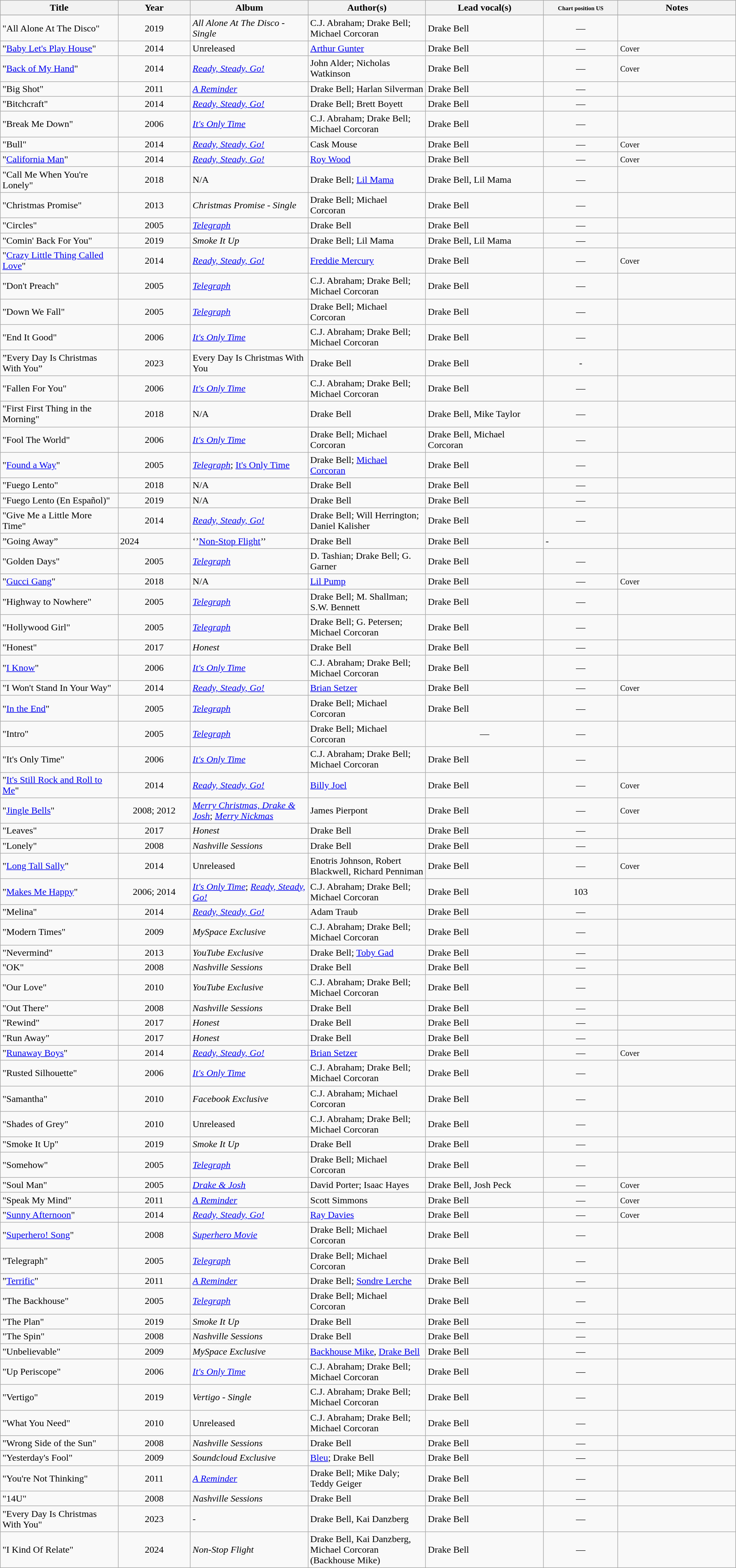<table class="wikitable sortable">
<tr>
<th style="width:16%">Title</th>
<th>Year</th>
<th style="width:16%">Album</th>
<th style="width:16%">Author(s)</th>
<th style="width:16%">Lead vocal(s)</th>
<th style="font-size:x-small">Chart position US</th>
<th style="width:16%">Notes</th>
</tr>
<tr>
</tr>
<tr>
</tr>
<tr>
<td>"All Alone At The Disco"</td>
<td align=center>2019</td>
<td><em>All Alone At The Disco - Single</em></td>
<td>C.J. Abraham; Drake Bell; Michael Corcoran</td>
<td>Drake Bell</td>
<td align=center>—</td>
<td></td>
</tr>
<tr>
<td>"<a href='#'>Baby Let's Play House</a>"</td>
<td align=center>2014</td>
<td>Unreleased</td>
<td><a href='#'>Arthur Gunter</a></td>
<td>Drake Bell</td>
<td align=center>—</td>
<td><small>Cover</small></td>
</tr>
<tr>
<td>"<a href='#'>Back of My Hand</a>"</td>
<td align=center>2014</td>
<td><em><a href='#'>Ready, Steady, Go!</a></em></td>
<td>John Alder; Nicholas Watkinson</td>
<td>Drake Bell</td>
<td align=center>—</td>
<td><small>Cover</small></td>
</tr>
<tr>
<td>"Big Shot"</td>
<td align=center>2011</td>
<td><em><a href='#'>A Reminder</a></em></td>
<td>Drake Bell; Harlan Silverman</td>
<td>Drake Bell</td>
<td align=center>—</td>
<td></td>
</tr>
<tr>
<td>"Bitchcraft"</td>
<td align=center>2014</td>
<td><em><a href='#'>Ready, Steady, Go!</a></em></td>
<td>Drake Bell; Brett Boyett</td>
<td>Drake Bell</td>
<td align=center>—</td>
<td></td>
</tr>
<tr>
<td>"Break Me Down"</td>
<td align=center>2006</td>
<td><em><a href='#'>It's Only Time</a></em></td>
<td>C.J. Abraham; Drake Bell; Michael Corcoran</td>
<td>Drake Bell</td>
<td align=center>—</td>
<td></td>
</tr>
<tr>
<td>"Bull"</td>
<td align=center>2014</td>
<td><em><a href='#'>Ready, Steady, Go!</a></em></td>
<td>Cask Mouse</td>
<td>Drake Bell</td>
<td align=center>—</td>
<td><small>Cover</small></td>
</tr>
<tr>
<td>"<a href='#'>California Man</a>"</td>
<td align=center>2014</td>
<td><em><a href='#'>Ready, Steady, Go!</a></em></td>
<td><a href='#'>Roy Wood</a></td>
<td>Drake Bell</td>
<td align=center>—</td>
<td><small>Cover</small></td>
</tr>
<tr>
<td>"Call Me When You're Lonely"</td>
<td align=center>2018</td>
<td>N/A</td>
<td>Drake Bell; <a href='#'>Lil Mama</a></td>
<td>Drake Bell, Lil Mama</td>
<td align=center>—</td>
<td></td>
</tr>
<tr>
<td>"Christmas Promise"</td>
<td align=center>2013</td>
<td><em>Christmas Promise - Single</em></td>
<td>Drake Bell; Michael Corcoran</td>
<td>Drake Bell</td>
<td align=center>—</td>
<td></td>
</tr>
<tr>
<td>"Circles"</td>
<td align=center>2005</td>
<td><em><a href='#'>Telegraph</a></em></td>
<td>Drake Bell</td>
<td>Drake Bell</td>
<td align=center>—</td>
<td></td>
</tr>
<tr>
<td>"Comin' Back For You"</td>
<td align=center>2019</td>
<td><em>Smoke It Up</em></td>
<td>Drake Bell; Lil Mama</td>
<td>Drake Bell, Lil Mama</td>
<td align=center>—</td>
<td></td>
</tr>
<tr>
<td>"<a href='#'>Crazy Little Thing Called Love</a>"</td>
<td align=center>2014</td>
<td><em><a href='#'>Ready, Steady, Go!</a></em></td>
<td><a href='#'>Freddie Mercury</a></td>
<td>Drake Bell</td>
<td align=center>—</td>
<td><small>Cover</small></td>
</tr>
<tr>
<td>"Don't Preach"</td>
<td align=center>2005</td>
<td><em><a href='#'>Telegraph</a></em></td>
<td>C.J. Abraham; Drake Bell; Michael Corcoran</td>
<td>Drake Bell</td>
<td align=center>—</td>
<td></td>
</tr>
<tr>
<td>"Down We Fall"</td>
<td align=center>2005</td>
<td><em><a href='#'>Telegraph</a></em></td>
<td>Drake Bell; Michael Corcoran</td>
<td>Drake Bell</td>
<td align=center>—</td>
<td></td>
</tr>
<tr>
<td>"End It Good"</td>
<td align=center>2006</td>
<td><em><a href='#'>It's Only Time</a></em></td>
<td>C.J. Abraham; Drake Bell; Michael Corcoran</td>
<td>Drake Bell</td>
<td align=center>—</td>
<td></td>
</tr>
<tr>
<td>”Every Day Is Christmas With You”</td>
<td align=center>2023</td>
<td>Every Day Is Christmas With You</td>
<td>Drake Bell</td>
<td>Drake Bell</td>
<td align=center>-</td>
<td></td>
</tr>
<tr>
<td>"Fallen For You"</td>
<td align=center>2006</td>
<td><em><a href='#'>It's Only Time</a></em></td>
<td>C.J. Abraham; Drake Bell; Michael Corcoran</td>
<td>Drake Bell</td>
<td align=center>—</td>
<td></td>
</tr>
<tr>
<td>"First First Thing in the Morning"</td>
<td align=center>2018</td>
<td>N/A</td>
<td>Drake Bell</td>
<td>Drake Bell, Mike Taylor</td>
<td align=center>—</td>
<td></td>
</tr>
<tr>
<td>"Fool The World"</td>
<td align=center>2006</td>
<td><em><a href='#'>It's Only Time</a></em></td>
<td>Drake Bell; Michael Corcoran</td>
<td>Drake Bell, Michael Corcoran</td>
<td align=center>—</td>
<td></td>
</tr>
<tr>
<td>"<a href='#'>Found a Way</a>"</td>
<td align=center>2005</td>
<td><em><a href='#'>Telegraph</a></em>; <a href='#'>It's Only Time</a></td>
<td>Drake Bell; <a href='#'>Michael Corcoran</a></td>
<td>Drake Bell</td>
<td align=center>—</td>
<td></td>
</tr>
<tr>
<td>"Fuego Lento"</td>
<td align=center>2018</td>
<td>N/A</td>
<td>Drake Bell</td>
<td>Drake Bell</td>
<td align=center>—</td>
<td></td>
</tr>
<tr>
<td>"Fuego Lento (En Español)"</td>
<td align=center>2019</td>
<td>N/A</td>
<td>Drake Bell</td>
<td>Drake Bell</td>
<td align=center>—</td>
<td></td>
</tr>
<tr>
<td>"Give Me a Little More Time"</td>
<td align="center">2014</td>
<td><em><a href='#'>Ready, Steady, Go!</a></em></td>
<td>Drake Bell; Will Herrington; Daniel Kalisher</td>
<td>Drake Bell</td>
<td align="center">—</td>
<td></td>
</tr>
<tr>
<td>”Going Away”</td>
<td align=“center>2024</td>
<td>‘’<a href='#'>Non-Stop Flight</a>’’</td>
<td>Drake Bell</td>
<td>Drake Bell</td>
<td align=“center”>-</td>
<td></td>
</tr>
<tr>
<td>"Golden Days"</td>
<td align=center>2005</td>
<td><em><a href='#'>Telegraph</a></em></td>
<td>D. Tashian; Drake Bell; G. Garner</td>
<td>Drake Bell</td>
<td align=center>—</td>
<td></td>
</tr>
<tr>
<td>"<a href='#'>Gucci Gang</a>"</td>
<td align=center>2018</td>
<td>N/A</td>
<td><a href='#'>Lil Pump</a></td>
<td>Drake Bell</td>
<td align=center>—</td>
<td><small>Cover</small></td>
</tr>
<tr>
<td>"Highway to Nowhere"</td>
<td align=center>2005</td>
<td><em><a href='#'>Telegraph</a></em></td>
<td>Drake Bell; M. Shallman; S.W. Bennett</td>
<td>Drake Bell</td>
<td align=center>—</td>
<td></td>
</tr>
<tr>
<td>"Hollywood Girl"</td>
<td align=center>2005</td>
<td><em><a href='#'>Telegraph</a></em></td>
<td>Drake Bell; G. Petersen; Michael Corcoran</td>
<td>Drake Bell</td>
<td align=center>—</td>
<td></td>
</tr>
<tr>
<td>"Honest"</td>
<td align=center>2017</td>
<td><em>Honest</em></td>
<td>Drake Bell</td>
<td>Drake Bell</td>
<td align=center>—</td>
<td></td>
</tr>
<tr>
<td>"<a href='#'>I Know</a>"</td>
<td align=center>2006</td>
<td><em><a href='#'>It's Only Time</a></em></td>
<td>C.J. Abraham; Drake Bell; Michael Corcoran</td>
<td>Drake Bell</td>
<td align=center>—</td>
<td></td>
</tr>
<tr>
<td>"I Won't Stand In Your Way"</td>
<td align=center>2014</td>
<td><em><a href='#'>Ready, Steady, Go!</a></em></td>
<td><a href='#'>Brian Setzer</a></td>
<td>Drake Bell</td>
<td align=center>—</td>
<td><small>Cover</small></td>
</tr>
<tr>
<td>"<a href='#'>In the End</a>"</td>
<td align=center>2005</td>
<td><em><a href='#'>Telegraph</a></em></td>
<td>Drake Bell; Michael Corcoran</td>
<td>Drake Bell</td>
<td align=center>—</td>
<td></td>
</tr>
<tr>
<td>"Intro"</td>
<td align=center>2005</td>
<td><em><a href='#'>Telegraph</a></em></td>
<td>Drake Bell; Michael Corcoran</td>
<td align=center>—</td>
<td align=center>—</td>
<td></td>
</tr>
<tr>
<td>"It's Only Time"</td>
<td align=center>2006</td>
<td><em><a href='#'>It's Only Time</a></em></td>
<td>C.J. Abraham; Drake Bell; Michael Corcoran</td>
<td>Drake Bell</td>
<td align=center>—</td>
<td></td>
</tr>
<tr>
<td>"<a href='#'>It's Still Rock and Roll to Me</a>"</td>
<td align=center>2014</td>
<td><em><a href='#'>Ready, Steady, Go!</a></em></td>
<td><a href='#'>Billy Joel</a></td>
<td>Drake Bell</td>
<td align=center>—</td>
<td><small>Cover</small></td>
</tr>
<tr>
<td>"<a href='#'>Jingle Bells</a>"</td>
<td align=center>2008; 2012</td>
<td><em><a href='#'>Merry Christmas, Drake & Josh</a></em>; <em><a href='#'>Merry Nickmas</a></em></td>
<td>James Pierpont</td>
<td>Drake Bell</td>
<td align=center>—</td>
<td><small>Cover</small></td>
</tr>
<tr>
<td>"Leaves"</td>
<td align=center>2017</td>
<td><em>Honest</em></td>
<td>Drake Bell</td>
<td>Drake Bell</td>
<td align=center>—</td>
<td></td>
</tr>
<tr>
<td>"Lonely"</td>
<td align=center>2008</td>
<td><em>Nashville Sessions</em></td>
<td>Drake Bell</td>
<td>Drake Bell</td>
<td align=center>—</td>
<td></td>
</tr>
<tr>
<td>"<a href='#'>Long Tall Sally</a>"</td>
<td align=center>2014</td>
<td>Unreleased</td>
<td>Enotris Johnson, Robert Blackwell, Richard Penniman</td>
<td>Drake Bell</td>
<td align=center>—</td>
<td><small>Cover</small></td>
</tr>
<tr>
<td>"<a href='#'>Makes Me Happy</a>"</td>
<td align=center>2006; 2014</td>
<td><em><a href='#'>It's Only Time</a></em>; <em><a href='#'>Ready, Steady, Go!</a></em></td>
<td>C.J. Abraham; Drake Bell; Michael Corcoran</td>
<td>Drake Bell</td>
<td align=center>103</td>
<td></td>
</tr>
<tr>
<td>"Melina"</td>
<td align=center>2014</td>
<td><em><a href='#'>Ready, Steady, Go!</a></em></td>
<td>Adam Traub</td>
<td>Drake Bell</td>
<td align=center>—</td>
<td></td>
</tr>
<tr>
<td>"Modern Times"</td>
<td align=center>2009</td>
<td><em>MySpace Exclusive</em></td>
<td>C.J. Abraham; Drake Bell; Michael Corcoran</td>
<td>Drake Bell</td>
<td align=center>—</td>
<td></td>
</tr>
<tr>
<td>"Nevermind"</td>
<td align=center>2013</td>
<td><em>YouTube Exclusive</em></td>
<td>Drake Bell; <a href='#'>Toby Gad</a></td>
<td>Drake Bell</td>
<td align=center>—</td>
<td></td>
</tr>
<tr>
<td>"OK"</td>
<td align=center>2008</td>
<td><em>Nashville Sessions</em></td>
<td>Drake Bell</td>
<td>Drake Bell</td>
<td align=center>—</td>
<td></td>
</tr>
<tr>
<td>"Our Love"</td>
<td align=center>2010</td>
<td><em>YouTube Exclusive</em></td>
<td>C.J. Abraham; Drake Bell; Michael Corcoran</td>
<td>Drake Bell</td>
<td align=center>—</td>
<td></td>
</tr>
<tr>
<td>"Out There"</td>
<td align=center>2008</td>
<td><em>Nashville Sessions</em></td>
<td>Drake Bell</td>
<td>Drake Bell</td>
<td align=center>—</td>
<td></td>
</tr>
<tr>
<td>"Rewind"</td>
<td align=center>2017</td>
<td><em>Honest</em></td>
<td>Drake Bell</td>
<td>Drake Bell</td>
<td align=center>—</td>
<td></td>
</tr>
<tr>
<td>"Run Away"</td>
<td align=center>2017</td>
<td><em>Honest</em></td>
<td>Drake Bell</td>
<td>Drake Bell</td>
<td align=center>—</td>
<td></td>
</tr>
<tr>
<td>"<a href='#'>Runaway Boys</a>"</td>
<td align=center>2014</td>
<td><em><a href='#'>Ready, Steady, Go!</a></em></td>
<td><a href='#'>Brian Setzer</a></td>
<td>Drake Bell</td>
<td align=center>—</td>
<td><small>Cover</small></td>
</tr>
<tr>
<td>"Rusted Silhouette"</td>
<td align=center>2006</td>
<td><em><a href='#'>It's Only Time</a></em></td>
<td>C.J. Abraham; Drake Bell; Michael Corcoran</td>
<td>Drake Bell</td>
<td align=center>—</td>
<td></td>
</tr>
<tr>
<td>"Samantha"</td>
<td align=center>2010</td>
<td><em>Facebook Exclusive</em></td>
<td>C.J. Abraham; Michael Corcoran</td>
<td>Drake Bell</td>
<td align=center>—</td>
<td></td>
</tr>
<tr>
<td>"Shades of Grey"</td>
<td align=center>2010</td>
<td>Unreleased</td>
<td>C.J. Abraham; Drake Bell; Michael Corcoran</td>
<td>Drake Bell</td>
<td align=center>—</td>
<td></td>
</tr>
<tr>
<td>"Smoke It Up"</td>
<td align=center>2019</td>
<td><em>Smoke It Up</em></td>
<td>Drake Bell</td>
<td>Drake Bell</td>
<td align=center>—</td>
<td></td>
</tr>
<tr>
<td>"Somehow"</td>
<td align=center>2005</td>
<td><em><a href='#'>Telegraph</a></em></td>
<td>Drake Bell; Michael Corcoran</td>
<td>Drake Bell</td>
<td align=center>—</td>
<td></td>
</tr>
<tr>
<td>"Soul Man"</td>
<td align=center>2005</td>
<td><em><a href='#'>Drake & Josh</a></em></td>
<td>David Porter; Isaac Hayes</td>
<td>Drake Bell, Josh Peck</td>
<td align=center>—</td>
<td><small>Cover</small></td>
</tr>
<tr>
<td>"Speak My Mind"</td>
<td align=center>2011</td>
<td><em><a href='#'>A Reminder</a></em></td>
<td>Scott Simmons</td>
<td>Drake Bell</td>
<td align=center>—</td>
<td><small>Cover</small></td>
</tr>
<tr>
<td>"<a href='#'>Sunny Afternoon</a>"</td>
<td align=center>2014</td>
<td><em><a href='#'>Ready, Steady, Go!</a></em></td>
<td><a href='#'>Ray Davies</a></td>
<td>Drake Bell</td>
<td align=center>—</td>
<td><small>Cover</small></td>
</tr>
<tr>
<td>"<a href='#'>Superhero! Song</a>"</td>
<td align=center>2008</td>
<td><em><a href='#'>Superhero Movie</a></em></td>
<td>Drake Bell; Michael Corcoran</td>
<td>Drake Bell</td>
<td align=center>—</td>
<td></td>
</tr>
<tr>
<td>"Telegraph"</td>
<td align=center>2005</td>
<td><em><a href='#'>Telegraph</a></em></td>
<td>Drake Bell; Michael Corcoran</td>
<td>Drake Bell</td>
<td align=center>—</td>
<td></td>
</tr>
<tr>
<td>"<a href='#'>Terrific</a>"</td>
<td align=center>2011</td>
<td><em><a href='#'>A Reminder</a></em></td>
<td>Drake Bell; <a href='#'>Sondre Lerche</a></td>
<td>Drake Bell</td>
<td align=center>—</td>
<td></td>
</tr>
<tr>
<td>"The Backhouse"</td>
<td align=center>2005</td>
<td><em><a href='#'>Telegraph</a></em></td>
<td>Drake Bell; Michael Corcoran</td>
<td>Drake Bell</td>
<td align=center>—</td>
<td></td>
</tr>
<tr>
<td>"The Plan"</td>
<td align=center>2019</td>
<td><em>Smoke It Up</em></td>
<td>Drake Bell</td>
<td>Drake Bell</td>
<td align=center>—</td>
<td></td>
</tr>
<tr>
<td>"The Spin"</td>
<td align=center>2008</td>
<td><em>Nashville Sessions</em></td>
<td>Drake Bell</td>
<td>Drake Bell</td>
<td align=center>—</td>
</tr>
<tr>
<td>"Unbelievable"</td>
<td align=center>2009</td>
<td><em>MySpace Exclusive</em></td>
<td><a href='#'>Backhouse Mike</a>, <a href='#'>Drake Bell</a></td>
<td>Drake Bell</td>
<td align=center>—</td>
<td></td>
</tr>
<tr>
<td>"Up Periscope"</td>
<td align=center>2006</td>
<td><em><a href='#'>It's Only Time</a></em></td>
<td>C.J. Abraham; Drake Bell; Michael Corcoran</td>
<td>Drake Bell</td>
<td align=center>—</td>
<td></td>
</tr>
<tr>
<td>"Vertigo"</td>
<td align=center>2019</td>
<td><em>Vertigo - Single</em></td>
<td>C.J. Abraham; Drake Bell; Michael Corcoran</td>
<td>Drake Bell</td>
<td align=center>—</td>
<td></td>
</tr>
<tr>
<td>"What You Need"</td>
<td align=center>2010</td>
<td>Unreleased</td>
<td>C.J. Abraham; Drake Bell; Michael Corcoran</td>
<td>Drake Bell</td>
<td align=center>—</td>
<td></td>
</tr>
<tr>
<td>"Wrong Side of the Sun"</td>
<td align=center>2008</td>
<td><em>Nashville Sessions</em></td>
<td>Drake Bell</td>
<td>Drake Bell</td>
<td align=center>—</td>
</tr>
<tr>
<td>"Yesterday's Fool"</td>
<td align=center>2009</td>
<td><em>Soundcloud Exclusive</em></td>
<td><a href='#'>Bleu</a>; Drake Bell</td>
<td>Drake Bell</td>
<td align=center>—</td>
<td></td>
</tr>
<tr>
<td>"You're Not Thinking"</td>
<td align=center>2011</td>
<td><em><a href='#'>A Reminder</a></em></td>
<td>Drake Bell; Mike Daly; Teddy Geiger</td>
<td>Drake Bell</td>
<td align=center>—</td>
<td></td>
</tr>
<tr>
<td>"14U"</td>
<td align=center>2008</td>
<td><em>Nashville Sessions</em></td>
<td>Drake Bell</td>
<td>Drake Bell</td>
<td align=center>—</td>
<td></td>
</tr>
<tr>
<td>"Every Day Is Christmas With You"</td>
<td align=center>2023</td>
<td><em>-</em></td>
<td>Drake Bell, Kai Danzberg</td>
<td>Drake Bell</td>
<td align=center>—</td>
<td></td>
</tr>
<tr>
<td>"I Kind Of Relate"</td>
<td align=center>2024</td>
<td><em>Non-Stop Flight</em></td>
<td>Drake Bell, Kai Danzberg, Michael Corcoran (Backhouse Mike)</td>
<td>Drake Bell</td>
<td align=center>—</td>
</tr>
</table>
